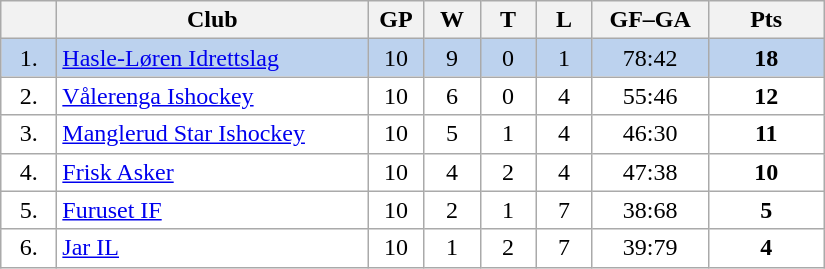<table class="wikitable">
<tr>
<th width="30"></th>
<th width="200">Club</th>
<th width="30">GP</th>
<th width="30">W</th>
<th width="30">T</th>
<th width="30">L</th>
<th width="70">GF–GA</th>
<th width="70">Pts</th>
</tr>
<tr bgcolor="#BCD2EE" align="center">
<td>1.</td>
<td align="left"><a href='#'>Hasle-Løren Idrettslag</a></td>
<td>10</td>
<td>9</td>
<td>0</td>
<td>1</td>
<td>78:42</td>
<td><strong>18</strong></td>
</tr>
<tr bgcolor="#FFFFFF" align="center">
<td>2.</td>
<td align="left"><a href='#'>Vålerenga Ishockey</a></td>
<td>10</td>
<td>6</td>
<td>0</td>
<td>4</td>
<td>55:46</td>
<td><strong>12</strong></td>
</tr>
<tr bgcolor="#FFFFFF" align="center">
<td>3.</td>
<td align="left"><a href='#'>Manglerud Star Ishockey</a></td>
<td>10</td>
<td>5</td>
<td>1</td>
<td>4</td>
<td>46:30</td>
<td><strong>11</strong></td>
</tr>
<tr bgcolor="#FFFFFF" align="center">
<td>4.</td>
<td align="left"><a href='#'>Frisk Asker</a></td>
<td>10</td>
<td>4</td>
<td>2</td>
<td>4</td>
<td>47:38</td>
<td><strong>10</strong></td>
</tr>
<tr bgcolor="#FFFFFF" align="center">
<td>5.</td>
<td align="left"><a href='#'>Furuset IF</a></td>
<td>10</td>
<td>2</td>
<td>1</td>
<td>7</td>
<td>38:68</td>
<td><strong>5</strong></td>
</tr>
<tr bgcolor="#FFFFFF" align="center">
<td>6.</td>
<td align="left"><a href='#'>Jar IL</a></td>
<td>10</td>
<td>1</td>
<td>2</td>
<td>7</td>
<td>39:79</td>
<td><strong>4</strong></td>
</tr>
</table>
